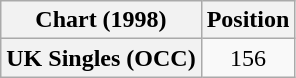<table class="wikitable plainrowheaders" style="text-align:center">
<tr>
<th>Chart (1998)</th>
<th>Position</th>
</tr>
<tr>
<th scope="row">UK Singles (OCC)</th>
<td>156</td>
</tr>
</table>
